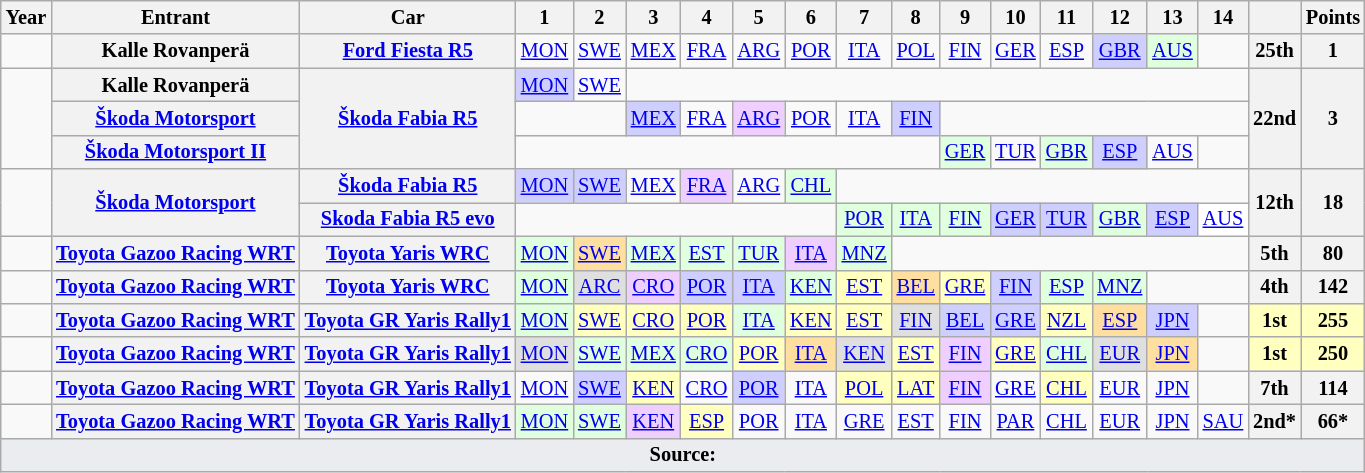<table class="wikitable" border="1" style="text-align:center; font-size:85%;">
<tr>
<th>Year</th>
<th>Entrant</th>
<th>Car</th>
<th>1</th>
<th>2</th>
<th>3</th>
<th>4</th>
<th>5</th>
<th>6</th>
<th>7</th>
<th>8</th>
<th>9</th>
<th>10</th>
<th>11</th>
<th>12</th>
<th>13</th>
<th>14</th>
<th></th>
<th>Points</th>
</tr>
<tr>
<td></td>
<th nowrap>Kalle Rovanperä</th>
<th nowrap><a href='#'>Ford Fiesta R5</a></th>
<td><a href='#'>MON</a></td>
<td><a href='#'>SWE</a></td>
<td><a href='#'>MEX</a></td>
<td><a href='#'>FRA</a></td>
<td><a href='#'>ARG</a></td>
<td><a href='#'>POR</a></td>
<td><a href='#'>ITA</a></td>
<td><a href='#'>POL</a></td>
<td><a href='#'>FIN</a></td>
<td><a href='#'>GER</a></td>
<td><a href='#'>ESP</a></td>
<td style="background:#CFCFFF;"><a href='#'>GBR</a><br></td>
<td style="background:#DFFFDF;"><a href='#'>AUS</a><br></td>
<td></td>
<th>25th</th>
<th>1</th>
</tr>
<tr>
<td rowspan="3"></td>
<th nowrap>Kalle Rovanperä</th>
<th rowspan="3"nowrap><a href='#'>Škoda Fabia R5</a></th>
<td style="background:#CFCFFF;"><a href='#'>MON</a><br></td>
<td><a href='#'>SWE</a></td>
<td colspan=12></td>
<th rowspan="3">22nd</th>
<th rowspan="3">3</th>
</tr>
<tr>
<th nowrap><a href='#'>Škoda Motorsport</a></th>
<td colspan=2></td>
<td style="background:#CFCFFF;"><a href='#'>MEX</a><br></td>
<td><a href='#'>FRA</a></td>
<td style="background:#EFCFFF;"><a href='#'>ARG</a><br></td>
<td><a href='#'>POR</a></td>
<td><a href='#'>ITA</a></td>
<td style="background:#CFCFFF;"><a href='#'>FIN</a><br></td>
<td colspan=6></td>
</tr>
<tr>
<th nowrap><a href='#'>Škoda Motorsport II</a></th>
<td colspan=8></td>
<td style="background:#DFFFDF;"><a href='#'>GER</a><br></td>
<td><a href='#'>TUR</a></td>
<td style="background:#DFFFDF;"><a href='#'>GBR</a><br></td>
<td style="background:#CFCFFF;"><a href='#'>ESP</a><br></td>
<td><a href='#'>AUS</a></td>
</tr>
<tr>
<td rowspan="2"></td>
<th rowspan="2"nowrap><a href='#'>Škoda Motorsport</a></th>
<th nowrap><a href='#'>Škoda Fabia R5</a></th>
<td style="background:#CFCFFF;"><a href='#'>MON</a><br></td>
<td style="background:#CFCFFF;"><a href='#'>SWE</a><br></td>
<td><a href='#'>MEX</a></td>
<td style="background:#EFCFFF;"><a href='#'>FRA</a><br></td>
<td><a href='#'>ARG</a></td>
<td style="background:#DFFFDF;"><a href='#'>CHL</a><br></td>
<td colspan=8></td>
<th rowspan="2">12th</th>
<th rowspan="2">18</th>
</tr>
<tr>
<th nowrap><a href='#'>Skoda Fabia R5 evo</a></th>
<td colspan=6></td>
<td style="background:#DFFFDF;"><a href='#'>POR</a><br></td>
<td style="background:#DFFFDF;"><a href='#'>ITA</a><br></td>
<td style="background:#DFFFDF;"><a href='#'>FIN</a><br></td>
<td style="background:#CFCFFF;"><a href='#'>GER</a><br></td>
<td style="background:#CFCFFF;"><a href='#'>TUR</a><br></td>
<td style="background:#DFFFDF;"><a href='#'>GBR</a><br></td>
<td style="background:#CFCFFF;"><a href='#'>ESP</a><br></td>
<td style="background:#FFFFFF;"><a href='#'>AUS</a><br></td>
</tr>
<tr>
<td></td>
<th nowrap><a href='#'>Toyota Gazoo Racing WRT</a></th>
<th nowrap><a href='#'>Toyota Yaris WRC</a></th>
<td style="background:#DFFFDF;"><a href='#'>MON</a><br></td>
<td style="background:#FFDF9F;"><a href='#'>SWE</a><br></td>
<td style="background:#DFFFDF;"><a href='#'>MEX</a><br></td>
<td style="background:#DFFFDF;"><a href='#'>EST</a><br></td>
<td style="background:#DFFFDF;"><a href='#'>TUR</a><br></td>
<td style="background:#EFCFFF;"><a href='#'>ITA</a><br></td>
<td style="background:#DFFFDF;"><a href='#'>MNZ</a><br></td>
<td colspan=7></td>
<th>5th</th>
<th>80</th>
</tr>
<tr>
<td></td>
<th nowrap><a href='#'>Toyota Gazoo Racing WRT</a></th>
<th nowrap><a href='#'>Toyota Yaris WRC</a></th>
<td style="background:#DFFFDF;"><a href='#'>MON</a><br></td>
<td style="background:#DFDFDF;"><a href='#'>ARC</a><br></td>
<td style="background:#EFCFFF;"><a href='#'>CRO</a><br></td>
<td style="background:#CFCFFF;"><a href='#'>POR</a><br></td>
<td style="background:#CFCFFF;"><a href='#'>ITA</a><br></td>
<td style="background:#DFFFDF;"><a href='#'>KEN</a><br></td>
<td style="background:#FFFFBF;"><a href='#'>EST</a><br></td>
<td style="background:#FFDF9F;"><a href='#'>BEL</a><br></td>
<td style="background:#FFFFBF;"><a href='#'>GRE</a><br></td>
<td style="background:#CFCFFF;"><a href='#'>FIN</a><br></td>
<td style="background:#DFFFDF;"><a href='#'>ESP</a><br></td>
<td style="background:#DFFFDF;"><a href='#'>MNZ</a><br></td>
<td colspan=2></td>
<th>4th</th>
<th>142</th>
</tr>
<tr>
<td></td>
<th nowrap><a href='#'>Toyota Gazoo Racing WRT</a></th>
<th nowrap><a href='#'>Toyota GR Yaris Rally1</a></th>
<td style="background:#DFFFDF;"><a href='#'>MON</a><br></td>
<td style="background:#FFFFBF;"><a href='#'>SWE</a><br></td>
<td style="background:#FFFFBF;"><a href='#'>CRO</a><br></td>
<td style="background:#FFFFBF;"><a href='#'>POR</a><br></td>
<td style="background:#DFFFDF;"><a href='#'>ITA</a><br></td>
<td style="background:#FFFFBF;"><a href='#'>KEN</a><br></td>
<td style="background:#FFFFBF;"><a href='#'>EST</a><br></td>
<td style="background:#DFDFDF;"><a href='#'>FIN</a><br></td>
<td style="background:#CFCFFF;"><a href='#'>BEL</a><br></td>
<td style="background:#CFCFFF;"><a href='#'>GRE</a><br></td>
<td style="background:#FFFFBF;"><a href='#'>NZL</a><br></td>
<td style="background:#FFDF9F;"><a href='#'>ESP</a><br></td>
<td style="background:#CFCFFF;"><a href='#'>JPN</a><br></td>
<td></td>
<th style="background:#FFFFBF;">1st</th>
<th style="background:#FFFFBF;">255</th>
</tr>
<tr>
<td></td>
<th nowrap><a href='#'>Toyota Gazoo Racing WRT</a></th>
<th nowrap><a href='#'>Toyota GR Yaris Rally1</a></th>
<td style="background:#DFDFDF;"><a href='#'>MON</a><br></td>
<td style="background:#DFFFDF;"><a href='#'>SWE</a><br></td>
<td style="background:#DFFFDF;"><a href='#'>MEX</a><br></td>
<td style="background:#DFFFDF;"><a href='#'>CRO</a><br></td>
<td style="background:#FFFFBF;"><a href='#'>POR</a><br></td>
<td style="background:#FFDF9F;"><a href='#'>ITA</a> <br></td>
<td style="background:#DFDFDF;"><a href='#'>KEN</a><br></td>
<td style="background:#FFFFBF;"><a href='#'>EST</a><br></td>
<td style="background:#EFCFFF;"><a href='#'>FIN</a><br></td>
<td style="background:#FFFFBF;"><a href='#'>GRE</a><br></td>
<td style="background:#DFFFDF;"><a href='#'>CHL</a><br></td>
<td style="background:#DFDFDF;"><a href='#'>EUR</a><br></td>
<td style="background:#FFDF9F;"><a href='#'>JPN</a><br></td>
<td></td>
<th style="background:#FFFFBF;">1st</th>
<th style="background:#FFFFBF;">250</th>
</tr>
<tr>
<td></td>
<th nowrap><a href='#'>Toyota Gazoo Racing WRT</a></th>
<th nowrap><a href='#'>Toyota GR Yaris Rally1</a></th>
<td><a href='#'>MON</a></td>
<td style="background:#CFCFFF;"><a href='#'>SWE</a><br></td>
<td style="background:#FFFFBF;"><a href='#'>KEN</a><br></td>
<td><a href='#'>CRO</a></td>
<td style="background:#CFCFFF;"><a href='#'>POR</a><br></td>
<td><a href='#'>ITA</a></td>
<td style="background:#FFFFBF;"><a href='#'>POL</a><br></td>
<td style="background:#FFFFBF;"><a href='#'>LAT</a><br></td>
<td style="background:#EFCFFF;"><a href='#'>FIN</a><br></td>
<td><a href='#'>GRE</a></td>
<td style="background:#FFFFBF;"><a href='#'>CHL</a><br></td>
<td><a href='#'>EUR</a></td>
<td><a href='#'>JPN</a></td>
<td></td>
<th>7th</th>
<th>114</th>
</tr>
<tr>
<td></td>
<th nowrap><a href='#'>Toyota Gazoo Racing WRT</a></th>
<th nowrap><a href='#'>Toyota GR Yaris Rally1</a></th>
<td style="background:#DFFFDF;"><a href='#'>MON</a><br></td>
<td style="background:#DFFFDF;"><a href='#'>SWE</a><br></td>
<td style="background:#EFCFFF;"><a href='#'>KEN</a><br></td>
<td style="background:#FFFFBF;"><a href='#'>ESP</a><br></td>
<td style="background:#;"><a href='#'>POR</a><br></td>
<td style="background:#;"><a href='#'>ITA</a><br></td>
<td style="background:#;"><a href='#'>GRE</a><br></td>
<td style="background:#;"><a href='#'>EST</a><br></td>
<td style="background:#;"><a href='#'>FIN</a><br></td>
<td style="background:#;"><a href='#'>PAR</a><br></td>
<td style="background:#;"><a href='#'>CHL</a><br></td>
<td style="background:#;"><a href='#'>EUR</a><br></td>
<td style="background:#;"><a href='#'>JPN</a><br></td>
<td style="background:#;"><a href='#'>SAU</a><br></td>
<th style="background:#;">2nd*</th>
<th style="background:#;">66*</th>
</tr>
<tr>
<td colspan="19" style="background-color:#EAECF0;text-align:center"><strong>Source:</strong></td>
</tr>
</table>
